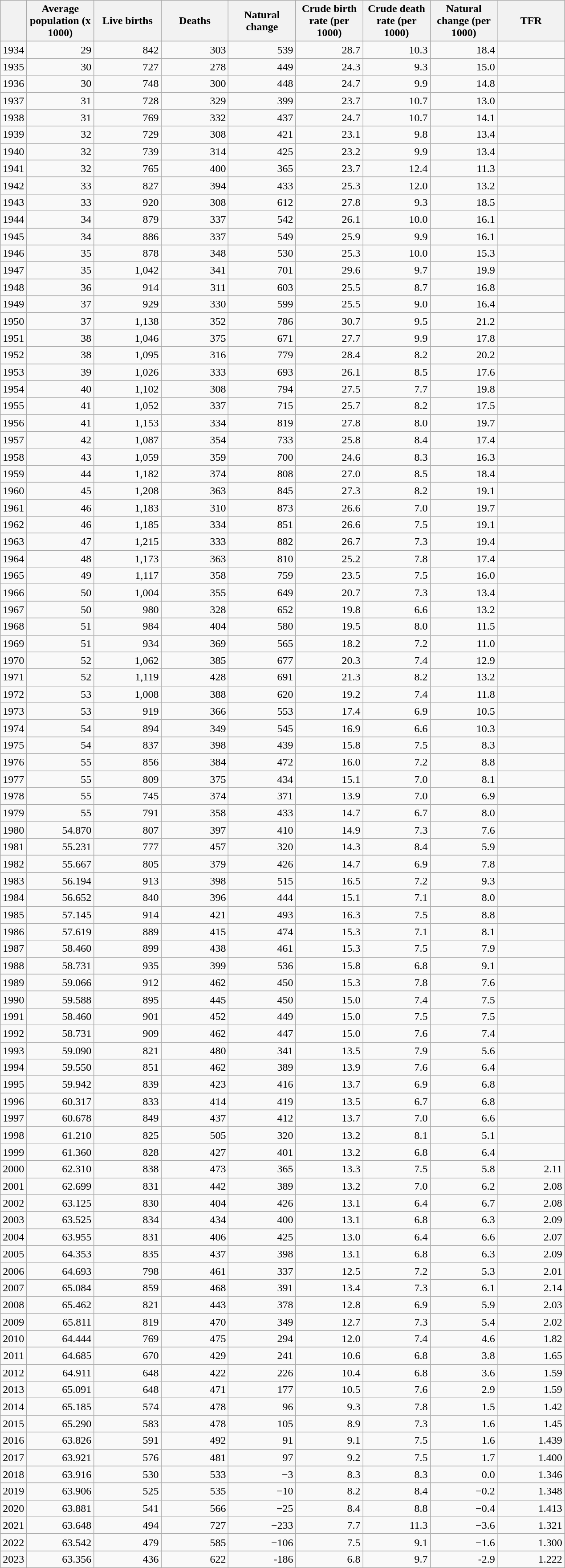<table class="wikitable" style="text-align: right;">
<tr>
<th></th>
<th style="width:70pt;">Average population (x 1000)</th>
<th style="width:70pt;">Live births</th>
<th style="width:70pt;">Deaths</th>
<th style="width:70pt;">Natural change</th>
<th style="width:70pt;">Crude birth rate (per 1000)</th>
<th style="width:70pt;">Crude death rate (per 1000)</th>
<th style="width:70pt;">Natural change (per 1000)</th>
<th style="width:70pt;">TFR</th>
</tr>
<tr>
<td>1934</td>
<td>29</td>
<td>842</td>
<td>303</td>
<td>539</td>
<td>28.7</td>
<td>10.3</td>
<td>18.4</td>
<td></td>
</tr>
<tr>
<td>1935</td>
<td>30</td>
<td>727</td>
<td>278</td>
<td>449</td>
<td>24.3</td>
<td>9.3</td>
<td>15.0</td>
<td></td>
</tr>
<tr>
<td>1936</td>
<td>30</td>
<td>748</td>
<td>300</td>
<td>448</td>
<td>24.7</td>
<td>9.9</td>
<td>14.8</td>
<td></td>
</tr>
<tr>
<td>1937</td>
<td>31</td>
<td>728</td>
<td>329</td>
<td>399</td>
<td>23.7</td>
<td>10.7</td>
<td>13.0</td>
<td></td>
</tr>
<tr>
<td>1938</td>
<td>31</td>
<td>769</td>
<td>332</td>
<td>437</td>
<td>24.7</td>
<td>10.7</td>
<td>14.1</td>
<td></td>
</tr>
<tr>
<td>1939</td>
<td>32</td>
<td>729</td>
<td>308</td>
<td>421</td>
<td>23.1</td>
<td>9.8</td>
<td>13.4</td>
<td></td>
</tr>
<tr>
<td>1940</td>
<td>32</td>
<td>739</td>
<td>314</td>
<td>425</td>
<td>23.2</td>
<td>9.9</td>
<td>13.4</td>
<td></td>
</tr>
<tr>
<td>1941</td>
<td>32</td>
<td>765</td>
<td>400</td>
<td>365</td>
<td>23.7</td>
<td>12.4</td>
<td>11.3</td>
<td></td>
</tr>
<tr>
<td>1942</td>
<td>33</td>
<td>827</td>
<td>394</td>
<td>433</td>
<td>25.3</td>
<td>12.0</td>
<td>13.2</td>
<td></td>
</tr>
<tr>
<td>1943</td>
<td>33</td>
<td>920</td>
<td>308</td>
<td>612</td>
<td>27.8</td>
<td>9.3</td>
<td>18.5</td>
<td></td>
</tr>
<tr>
<td>1944</td>
<td>34</td>
<td>879</td>
<td>337</td>
<td>542</td>
<td>26.1</td>
<td>10.0</td>
<td>16.1</td>
<td></td>
</tr>
<tr>
<td>1945</td>
<td>34</td>
<td>886</td>
<td>337</td>
<td>549</td>
<td>25.9</td>
<td>9.9</td>
<td>16.1</td>
<td></td>
</tr>
<tr>
<td>1946</td>
<td>35</td>
<td>878</td>
<td>348</td>
<td>530</td>
<td>25.3</td>
<td>10.0</td>
<td>15.3</td>
<td></td>
</tr>
<tr>
<td>1947</td>
<td>35</td>
<td>1,042</td>
<td>341</td>
<td>701</td>
<td>29.6</td>
<td>9.7</td>
<td>19.9</td>
<td></td>
</tr>
<tr>
<td>1948</td>
<td>36</td>
<td>914</td>
<td>311</td>
<td>603</td>
<td>25.5</td>
<td>8.7</td>
<td>16.8</td>
<td></td>
</tr>
<tr>
<td>1949</td>
<td>37</td>
<td>929</td>
<td>330</td>
<td>599</td>
<td>25.5</td>
<td>9.0</td>
<td>16.4</td>
<td></td>
</tr>
<tr>
<td>1950</td>
<td>37</td>
<td>1,138</td>
<td>352</td>
<td>786</td>
<td>30.7</td>
<td>9.5</td>
<td>21.2</td>
<td></td>
</tr>
<tr>
<td>1951</td>
<td>38</td>
<td>1,046</td>
<td>375</td>
<td>671</td>
<td>27.7</td>
<td>9.9</td>
<td>17.8</td>
<td></td>
</tr>
<tr>
<td>1952</td>
<td>38</td>
<td>1,095</td>
<td>316</td>
<td>779</td>
<td>28.4</td>
<td>8.2</td>
<td>20.2</td>
<td></td>
</tr>
<tr>
<td>1953</td>
<td>39</td>
<td>1,026</td>
<td>333</td>
<td>693</td>
<td>26.1</td>
<td>8.5</td>
<td>17.6</td>
<td></td>
</tr>
<tr>
<td>1954</td>
<td>40</td>
<td>1,102</td>
<td>308</td>
<td>794</td>
<td>27.5</td>
<td>7.7</td>
<td>19.8</td>
<td></td>
</tr>
<tr>
<td>1955</td>
<td>41</td>
<td>1,052</td>
<td>337</td>
<td>715</td>
<td>25.7</td>
<td>8.2</td>
<td>17.5</td>
<td></td>
</tr>
<tr>
<td>1956</td>
<td>41</td>
<td>1,153</td>
<td>334</td>
<td>819</td>
<td>27.8</td>
<td>8.0</td>
<td>19.7</td>
<td></td>
</tr>
<tr>
<td>1957</td>
<td>42</td>
<td>1,087</td>
<td>354</td>
<td>733</td>
<td>25.8</td>
<td>8.4</td>
<td>17.4</td>
<td></td>
</tr>
<tr>
<td>1958</td>
<td>43</td>
<td>1,059</td>
<td>359</td>
<td>700</td>
<td>24.6</td>
<td>8.3</td>
<td>16.3</td>
<td></td>
</tr>
<tr>
<td>1959</td>
<td>44</td>
<td>1,182</td>
<td>374</td>
<td>808</td>
<td>27.0</td>
<td>8.5</td>
<td>18.4</td>
<td></td>
</tr>
<tr>
<td>1960</td>
<td>45</td>
<td>1,208</td>
<td>363</td>
<td>845</td>
<td>27.3</td>
<td>8.2</td>
<td>19.1</td>
<td></td>
</tr>
<tr>
<td>1961</td>
<td>46</td>
<td>1,183</td>
<td>310</td>
<td>873</td>
<td>26.6</td>
<td>7.0</td>
<td>19.7</td>
<td></td>
</tr>
<tr>
<td>1962</td>
<td>46</td>
<td>1,185</td>
<td>334</td>
<td>851</td>
<td>26.6</td>
<td>7.5</td>
<td>19.1</td>
<td></td>
</tr>
<tr>
<td>1963</td>
<td>47</td>
<td>1,215</td>
<td>333</td>
<td>882</td>
<td>26.7</td>
<td>7.3</td>
<td>19.4</td>
<td></td>
</tr>
<tr>
<td>1964</td>
<td>48</td>
<td>1,173</td>
<td>363</td>
<td>810</td>
<td>25.2</td>
<td>7.8</td>
<td>17.4</td>
<td></td>
</tr>
<tr>
<td>1965</td>
<td>49</td>
<td>1,117</td>
<td>358</td>
<td>759</td>
<td>23.5</td>
<td>7.5</td>
<td>16.0</td>
<td></td>
</tr>
<tr>
<td>1966</td>
<td>50</td>
<td>1,004</td>
<td>355</td>
<td>649</td>
<td>20.7</td>
<td>7.3</td>
<td>13.4</td>
<td></td>
</tr>
<tr>
<td>1967</td>
<td>50</td>
<td>980</td>
<td>328</td>
<td>652</td>
<td>19.8</td>
<td>6.6</td>
<td>13.2</td>
<td></td>
</tr>
<tr>
<td>1968</td>
<td>51</td>
<td>984</td>
<td>404</td>
<td>580</td>
<td>19.5</td>
<td>8.0</td>
<td>11.5</td>
<td></td>
</tr>
<tr>
<td>1969</td>
<td>51</td>
<td>934</td>
<td>369</td>
<td>565</td>
<td>18.2</td>
<td>7.2</td>
<td>11.0</td>
<td></td>
</tr>
<tr>
<td>1970</td>
<td>52</td>
<td>1,062</td>
<td>385</td>
<td>677</td>
<td>20.3</td>
<td>7.4</td>
<td>12.9</td>
<td></td>
</tr>
<tr>
<td>1971</td>
<td>52</td>
<td>1,119</td>
<td>428</td>
<td>691</td>
<td>21.3</td>
<td>8.2</td>
<td>13.2</td>
<td></td>
</tr>
<tr>
<td>1972</td>
<td>53</td>
<td>1,008</td>
<td>388</td>
<td>620</td>
<td>19.2</td>
<td>7.4</td>
<td>11.8</td>
<td></td>
</tr>
<tr>
<td>1973</td>
<td>53</td>
<td>919</td>
<td>366</td>
<td>553</td>
<td>17.4</td>
<td>6.9</td>
<td>10.5</td>
<td></td>
</tr>
<tr>
<td>1974</td>
<td>54</td>
<td>894</td>
<td>349</td>
<td>545</td>
<td>16.9</td>
<td>6.6</td>
<td>10.3</td>
<td></td>
</tr>
<tr>
<td>1975</td>
<td>54</td>
<td>837</td>
<td>398</td>
<td>439</td>
<td>15.8</td>
<td>7.5</td>
<td>8.3</td>
<td></td>
</tr>
<tr>
<td>1976</td>
<td>55</td>
<td>856</td>
<td>384</td>
<td>472</td>
<td>16.0</td>
<td>7.2</td>
<td>8.8</td>
<td></td>
</tr>
<tr>
<td>1977</td>
<td>55</td>
<td>809</td>
<td>375</td>
<td>434</td>
<td>15.1</td>
<td>7.0</td>
<td>8.1</td>
<td></td>
</tr>
<tr>
<td>1978</td>
<td>55</td>
<td>745</td>
<td>374</td>
<td>371</td>
<td>13.9</td>
<td>7.0</td>
<td>6.9</td>
<td></td>
</tr>
<tr>
<td>1979</td>
<td>55</td>
<td>791</td>
<td>358</td>
<td>433</td>
<td>14.7</td>
<td>6.7</td>
<td>8.0</td>
<td></td>
</tr>
<tr>
<td>1980</td>
<td>54.870</td>
<td>807</td>
<td>397</td>
<td>410</td>
<td>14.9</td>
<td>7.3</td>
<td>7.6</td>
<td></td>
</tr>
<tr>
<td>1981</td>
<td>55.231</td>
<td>777</td>
<td>457</td>
<td>320</td>
<td>14.3</td>
<td>8.4</td>
<td>5.9</td>
<td></td>
</tr>
<tr>
<td>1982</td>
<td>55.667</td>
<td>805</td>
<td>379</td>
<td>426</td>
<td>14.7</td>
<td>6.9</td>
<td>7.8</td>
<td></td>
</tr>
<tr>
<td>1983</td>
<td>56.194</td>
<td>913</td>
<td>398</td>
<td>515</td>
<td>16.5</td>
<td>7.2</td>
<td>9.3</td>
<td></td>
</tr>
<tr>
<td>1984</td>
<td>56.652</td>
<td>840</td>
<td>396</td>
<td>444</td>
<td>15.1</td>
<td>7.1</td>
<td>8.0</td>
<td></td>
</tr>
<tr>
<td>1985</td>
<td>57.145</td>
<td>914</td>
<td>421</td>
<td>493</td>
<td>16.3</td>
<td>7.5</td>
<td>8.8</td>
<td></td>
</tr>
<tr>
<td>1986</td>
<td>57.619</td>
<td>889</td>
<td>415</td>
<td>474</td>
<td>15.3</td>
<td>7.1</td>
<td>8.1</td>
<td></td>
</tr>
<tr>
<td>1987</td>
<td>58.460</td>
<td>899</td>
<td>438</td>
<td>461</td>
<td>15.3</td>
<td>7.5</td>
<td>7.9</td>
<td></td>
</tr>
<tr>
<td>1988</td>
<td>58.731</td>
<td>935</td>
<td>399</td>
<td>536</td>
<td>15.8</td>
<td>6.8</td>
<td>9.1</td>
<td></td>
</tr>
<tr>
<td>1989</td>
<td>59.066</td>
<td>912</td>
<td>462</td>
<td>450</td>
<td>15.3</td>
<td>7.8</td>
<td>7.6</td>
<td></td>
</tr>
<tr>
<td>1990</td>
<td>59.588</td>
<td>895</td>
<td>445</td>
<td>450</td>
<td>15.0</td>
<td>7.4</td>
<td>7.5</td>
<td></td>
</tr>
<tr>
<td>1991</td>
<td>58.460</td>
<td>901</td>
<td>452</td>
<td>449</td>
<td>15.0</td>
<td>7.5</td>
<td>7.5</td>
<td></td>
</tr>
<tr>
<td>1992</td>
<td>58.731</td>
<td>909</td>
<td>462</td>
<td>447</td>
<td>15.0</td>
<td>7.6</td>
<td>7.4</td>
<td></td>
</tr>
<tr>
<td>1993</td>
<td>59.090</td>
<td>821</td>
<td>480</td>
<td>341</td>
<td>13.5</td>
<td>7.9</td>
<td>5.6</td>
<td></td>
</tr>
<tr>
<td>1994</td>
<td>59.550</td>
<td>851</td>
<td>462</td>
<td>389</td>
<td>13.9</td>
<td>7.6</td>
<td>6.4</td>
<td></td>
</tr>
<tr>
<td>1995</td>
<td>59.942</td>
<td>839</td>
<td>423</td>
<td>416</td>
<td>13.7</td>
<td>6.9</td>
<td>6.8</td>
<td></td>
</tr>
<tr>
<td>1996</td>
<td>60.317</td>
<td>833</td>
<td>414</td>
<td>419</td>
<td>13.5</td>
<td>6.7</td>
<td>6.8</td>
<td></td>
</tr>
<tr>
<td>1997</td>
<td>60.678</td>
<td>849</td>
<td>437</td>
<td>412</td>
<td>13.7</td>
<td>7.0</td>
<td>6.6</td>
<td></td>
</tr>
<tr>
<td>1998</td>
<td>61.210</td>
<td>825</td>
<td>505</td>
<td>320</td>
<td>13.2</td>
<td>8.1</td>
<td>5.1</td>
<td></td>
</tr>
<tr>
<td>1999</td>
<td>61.360</td>
<td>828</td>
<td>427</td>
<td>401</td>
<td>13.2</td>
<td>6.8</td>
<td>6.4</td>
<td></td>
</tr>
<tr>
<td>2000</td>
<td>62.310</td>
<td>838</td>
<td>473</td>
<td>365</td>
<td>13.3</td>
<td>7.5</td>
<td>5.8</td>
<td>2.11</td>
</tr>
<tr>
<td>2001</td>
<td>62.699</td>
<td>831</td>
<td>442</td>
<td>389</td>
<td>13.2</td>
<td>7.0</td>
<td>6.2</td>
<td>2.08</td>
</tr>
<tr>
<td>2002</td>
<td>63.125</td>
<td>830</td>
<td>404</td>
<td>426</td>
<td>13.1</td>
<td>6.4</td>
<td>6.7</td>
<td>2.08</td>
</tr>
<tr>
<td>2003</td>
<td>63.525</td>
<td>834</td>
<td>434</td>
<td>400</td>
<td>13.1</td>
<td>6.8</td>
<td>6.3</td>
<td>2.09</td>
</tr>
<tr>
<td>2004</td>
<td>63.955</td>
<td>831</td>
<td>406</td>
<td>425</td>
<td>13.0</td>
<td>6.4</td>
<td>6.6</td>
<td>2.07</td>
</tr>
<tr>
<td>2005</td>
<td>64.353</td>
<td>835</td>
<td>437</td>
<td>398</td>
<td>13.1</td>
<td>6.8</td>
<td>6.3</td>
<td>2.09</td>
</tr>
<tr>
<td>2006</td>
<td>64.693</td>
<td>798</td>
<td>461</td>
<td>337</td>
<td>12.5</td>
<td>7.2</td>
<td>5.3</td>
<td>2.01</td>
</tr>
<tr>
<td>2007</td>
<td>65.084</td>
<td>859</td>
<td>468</td>
<td>391</td>
<td>13.4</td>
<td>7.3</td>
<td>6.1</td>
<td>2.14</td>
</tr>
<tr>
<td>2008</td>
<td>65.462</td>
<td>821</td>
<td>443</td>
<td>378</td>
<td>12.8</td>
<td>6.9</td>
<td>5.9</td>
<td>2.03</td>
</tr>
<tr>
<td>2009</td>
<td>65.811</td>
<td>819</td>
<td>470</td>
<td>349</td>
<td>12.7</td>
<td>7.3</td>
<td>5.4</td>
<td>2.02</td>
</tr>
<tr>
<td>2010</td>
<td>64.444</td>
<td>769</td>
<td>475</td>
<td>294</td>
<td>12.0</td>
<td>7.4</td>
<td>4.6</td>
<td>1.82</td>
</tr>
<tr>
<td>2011</td>
<td>64.685</td>
<td>670</td>
<td>429</td>
<td>241</td>
<td>10.6</td>
<td>6.8</td>
<td>3.8</td>
<td>1.65</td>
</tr>
<tr>
<td>2012</td>
<td>64.911</td>
<td>648</td>
<td>422</td>
<td>226</td>
<td>10.4</td>
<td>6.8</td>
<td>3.6</td>
<td>1.59</td>
</tr>
<tr>
<td>2013</td>
<td>65.091</td>
<td>648</td>
<td>471</td>
<td>177</td>
<td>10.5</td>
<td>7.6</td>
<td>2.9</td>
<td>1.59</td>
</tr>
<tr>
<td>2014</td>
<td>65.185</td>
<td>574</td>
<td>478</td>
<td>96</td>
<td>9.3</td>
<td>7.8</td>
<td>1.5</td>
<td>1.42</td>
</tr>
<tr>
<td>2015</td>
<td>65.290</td>
<td>583</td>
<td>478</td>
<td>105</td>
<td>8.9</td>
<td>7.3</td>
<td>1.6</td>
<td>1.45</td>
</tr>
<tr>
<td>2016</td>
<td>63.826</td>
<td>591</td>
<td>492</td>
<td>91</td>
<td>9.1</td>
<td>7.5</td>
<td>1.6</td>
<td>1.439</td>
</tr>
<tr>
<td>2017</td>
<td>63.921</td>
<td>576</td>
<td>481</td>
<td>97</td>
<td>9.2</td>
<td>7.5</td>
<td>1.7</td>
<td>1.400</td>
</tr>
<tr>
<td>2018</td>
<td>63.916</td>
<td>530</td>
<td>533</td>
<td>−3</td>
<td>8.3</td>
<td>8.3</td>
<td>0.0</td>
<td>1.346</td>
</tr>
<tr>
<td>2019</td>
<td>63.906</td>
<td>525</td>
<td>535</td>
<td>−10</td>
<td>8.2</td>
<td>8.4</td>
<td>−0.2</td>
<td>1.348</td>
</tr>
<tr>
<td>2020</td>
<td>63.881</td>
<td>541</td>
<td>566</td>
<td>−25</td>
<td>8.4</td>
<td>8.8</td>
<td>−0.4</td>
<td>1.413</td>
</tr>
<tr>
<td>2021</td>
<td>63.648</td>
<td>494</td>
<td>727</td>
<td>−233</td>
<td>7.7</td>
<td>11.3</td>
<td>−3.6</td>
<td>1.321</td>
</tr>
<tr>
<td>2022</td>
<td>63.542</td>
<td>479</td>
<td>585</td>
<td>−106</td>
<td>7.5</td>
<td>9.1</td>
<td>−1.6</td>
<td>1.300</td>
</tr>
<tr>
<td>2023</td>
<td>63.356</td>
<td>436</td>
<td>622</td>
<td>-186</td>
<td>6.8</td>
<td>9.7</td>
<td>-2.9</td>
<td>1.222</td>
</tr>
</table>
